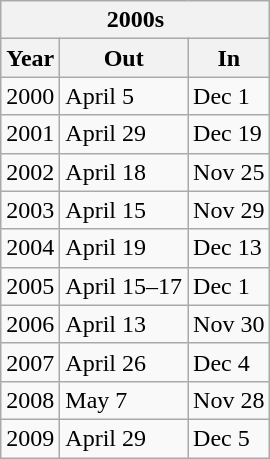<table class="wikitable">
<tr>
<th colspan="3">2000s</th>
</tr>
<tr>
<th>Year</th>
<th>Out</th>
<th>In</th>
</tr>
<tr>
<td>2000</td>
<td>April 5</td>
<td>Dec 1</td>
</tr>
<tr>
<td>2001</td>
<td>April 29</td>
<td>Dec 19</td>
</tr>
<tr>
<td>2002</td>
<td>April 18</td>
<td>Nov 25</td>
</tr>
<tr>
<td>2003</td>
<td>April 15</td>
<td>Nov 29</td>
</tr>
<tr>
<td>2004</td>
<td>April 19</td>
<td>Dec 13</td>
</tr>
<tr>
<td>2005</td>
<td>April 15–17</td>
<td>Dec 1</td>
</tr>
<tr>
<td>2006</td>
<td>April 13</td>
<td>Nov 30</td>
</tr>
<tr>
<td>2007</td>
<td>April 26</td>
<td>Dec 4</td>
</tr>
<tr>
<td>2008</td>
<td>May 7</td>
<td>Nov 28</td>
</tr>
<tr>
<td>2009</td>
<td>April 29</td>
<td>Dec 5</td>
</tr>
</table>
